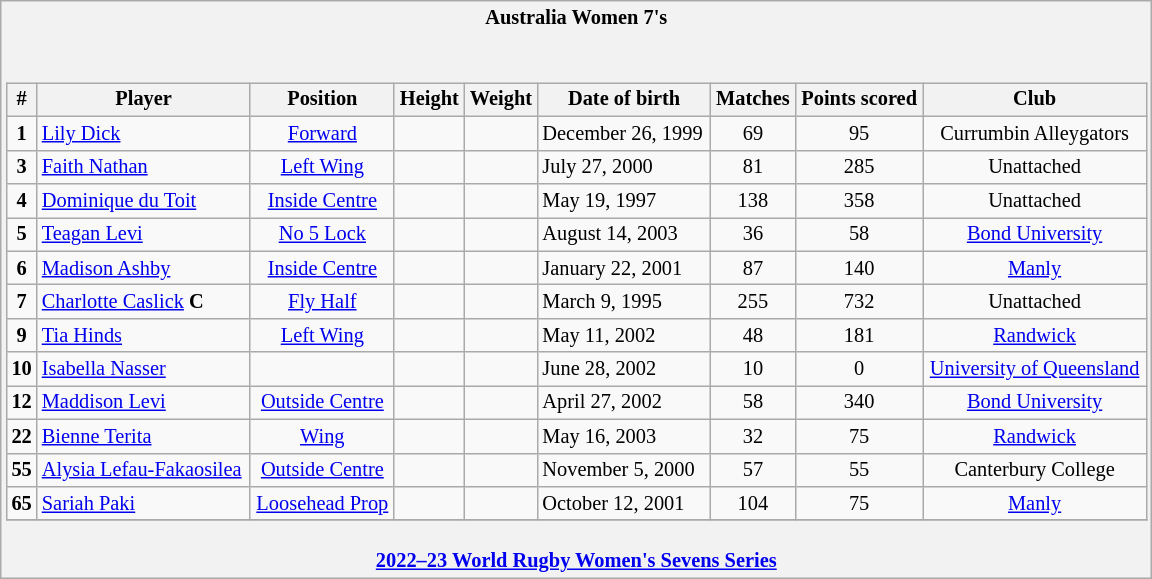<table class="wikitable" style="font-size:85%;">
<tr>
<th style="border: 0;"> Australia Women 7's</th>
</tr>
<tr>
<td style="background: #f2f2f2; border: 0; text-align: center;"><br><table class="wikitable sortable" style="width:100%;">
<tr bgcolor="#efefef">
<th rowspan="">#</th>
<th rowspan="">Player</th>
<th rowspan="">Position</th>
<th rowspan="">Height</th>
<th rowspan="">Weight</th>
<th rowspan="">Date of birth</th>
<th rowspan="">Matches</th>
<th rowspan="">Points scored</th>
<th rowspan="">Club</th>
</tr>
<tr>
<td><strong>1</strong></td>
<td align="left"><a href='#'>Lily Dick</a></td>
<td><a href='#'>Forward</a></td>
<td align="left"></td>
<td align="left"></td>
<td align="left">December 26, 1999</td>
<td>69</td>
<td>95</td>
<td>Currumbin Alleygators</td>
</tr>
<tr>
<td><strong>3</strong></td>
<td align="left"><a href='#'>Faith Nathan</a></td>
<td><a href='#'>Left Wing</a></td>
<td align="left"></td>
<td align="left"></td>
<td align="left">July 27, 2000</td>
<td>81</td>
<td>285</td>
<td>Unattached</td>
</tr>
<tr>
<td><strong>4</strong></td>
<td align="left"><a href='#'>Dominique du Toit</a></td>
<td><a href='#'>Inside Centre</a></td>
<td align="left"></td>
<td align="left"></td>
<td align="left">May 19, 1997</td>
<td>138</td>
<td>358</td>
<td>Unattached</td>
</tr>
<tr>
<td><strong>5</strong></td>
<td align="left"><a href='#'>Teagan Levi</a></td>
<td><a href='#'>No 5 Lock</a></td>
<td align="left"></td>
<td align="left"></td>
<td align="left">August 14, 2003</td>
<td>36</td>
<td>58</td>
<td><a href='#'>Bond University</a></td>
</tr>
<tr>
<td><strong>6</strong></td>
<td align="left"><a href='#'>Madison Ashby</a></td>
<td><a href='#'>Inside Centre</a></td>
<td align="left"></td>
<td align="left"></td>
<td align="left">January 22, 2001</td>
<td>87</td>
<td>140</td>
<td><a href='#'>Manly</a></td>
</tr>
<tr>
<td><strong>7</strong></td>
<td align="left"><a href='#'>Charlotte Caslick</a> <strong>C</strong></td>
<td><a href='#'>Fly Half</a></td>
<td align="left"></td>
<td align="left"></td>
<td align="left">March 9, 1995</td>
<td>255</td>
<td>732</td>
<td>Unattached</td>
</tr>
<tr>
<td><strong>9</strong></td>
<td align="left"><a href='#'>Tia Hinds</a></td>
<td><a href='#'>Left Wing</a></td>
<td align="left"></td>
<td align="left"></td>
<td align="left">May 11, 2002</td>
<td>48</td>
<td>181</td>
<td><a href='#'>Randwick</a></td>
</tr>
<tr>
<td><strong>10</strong></td>
<td align="left"><a href='#'>Isabella Nasser</a></td>
<td></td>
<td align="left"></td>
<td align="left"></td>
<td align="left">June 28, 2002</td>
<td>10</td>
<td>0</td>
<td><a href='#'>University of Queensland</a></td>
</tr>
<tr>
<td><strong>12</strong></td>
<td align="left"><a href='#'>Maddison Levi</a></td>
<td><a href='#'>Outside Centre</a></td>
<td align="left"></td>
<td align="left"></td>
<td align="left">April 27, 2002</td>
<td>58</td>
<td>340</td>
<td><a href='#'>Bond University</a></td>
</tr>
<tr>
<td><strong>22</strong></td>
<td align="left"><a href='#'>Bienne Terita</a></td>
<td><a href='#'>Wing</a></td>
<td align="left"></td>
<td align="left"></td>
<td align="left">May 16, 2003</td>
<td>32</td>
<td>75</td>
<td><a href='#'>Randwick</a></td>
</tr>
<tr>
<td><strong>55</strong></td>
<td align="left"><a href='#'>Alysia Lefau-Fakaosilea</a></td>
<td><a href='#'>Outside Centre</a></td>
<td align="left"></td>
<td align="left"></td>
<td align="left">November 5, 2000</td>
<td>57</td>
<td>55</td>
<td>Canterbury College</td>
</tr>
<tr>
<td><strong>65</strong></td>
<td align="left"><a href='#'>Sariah Paki</a></td>
<td><a href='#'>Loosehead Prop</a></td>
<td align="left"></td>
<td align="left"></td>
<td align="left">October 12, 2001</td>
<td>104</td>
<td>75</td>
<td><a href='#'>Manly</a></td>
</tr>
<tr>
</tr>
</table>
</td>
</tr>
<tr>
<th style="border: 0;"><a href='#'>2022–23 World Rugby Women's Sevens Series</a></th>
</tr>
</table>
